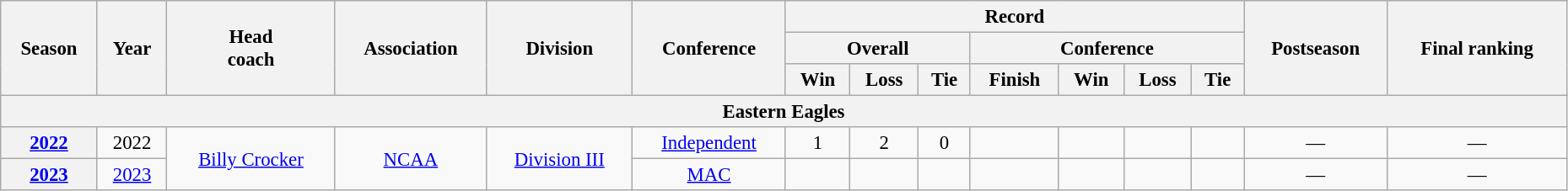<table class="wikitable" style="font-size: 95%; width:98%;text-align:center;">
<tr>
<th rowspan="3">Season</th>
<th rowspan="3">Year</th>
<th rowspan="3">Head<br>coach</th>
<th rowspan="3">Association</th>
<th rowspan="3">Division</th>
<th rowspan="3">Conference</th>
<th colspan="7">Record</th>
<th rowspan="3">Postseason</th>
<th rowspan="3">Final ranking</th>
</tr>
<tr>
<th colspan="3">Overall</th>
<th colspan="4">Conference</th>
</tr>
<tr>
<th>Win</th>
<th>Loss</th>
<th>Tie</th>
<th>Finish</th>
<th>Win</th>
<th>Loss</th>
<th>Tie</th>
</tr>
<tr>
<th colspan=15 style=>Eastern Eagles</th>
</tr>
<tr>
<th><a href='#'>2022</a></th>
<td>2022</td>
<td rowspan=2><a href='#'>Billy Crocker</a></td>
<td rowspan=2><a href='#'>NCAA</a></td>
<td rowspan=2><a href='#'>Division III</a></td>
<td rowspan=1><a href='#'>Independent</a></td>
<td>1</td>
<td>2</td>
<td>0</td>
<td></td>
<td></td>
<td></td>
<td></td>
<td>—</td>
<td>—</td>
</tr>
<tr>
<th><a href='#'>2023</a></th>
<td><a href='#'>2023</a></td>
<td rowspan=1><a href='#'>MAC</a></td>
<td></td>
<td></td>
<td></td>
<td></td>
<td></td>
<td></td>
<td></td>
<td>—</td>
<td>—</td>
</tr>
</table>
